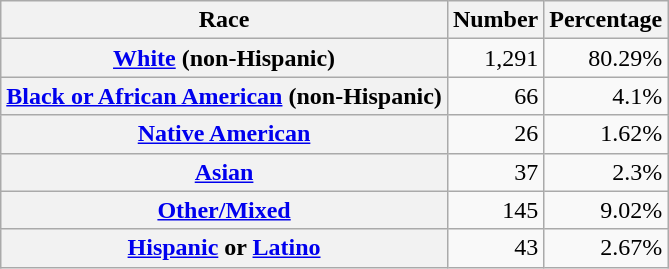<table class="wikitable" style="text-align:right">
<tr>
<th scope="col">Race</th>
<th scope="col">Number</th>
<th scope="col">Percentage</th>
</tr>
<tr>
<th scope="row"><a href='#'>White</a> (non-Hispanic)</th>
<td>1,291</td>
<td>80.29%</td>
</tr>
<tr>
<th scope="row"><a href='#'>Black or African American</a> (non-Hispanic)</th>
<td>66</td>
<td>4.1%</td>
</tr>
<tr>
<th scope="row"><a href='#'>Native American</a></th>
<td>26</td>
<td>1.62%</td>
</tr>
<tr>
<th scope="row"><a href='#'>Asian</a></th>
<td>37</td>
<td>2.3%</td>
</tr>
<tr>
<th scope="row"><a href='#'>Other/Mixed</a></th>
<td>145</td>
<td>9.02%</td>
</tr>
<tr>
<th scope="row"><a href='#'>Hispanic</a> or <a href='#'>Latino</a></th>
<td>43</td>
<td>2.67%</td>
</tr>
</table>
